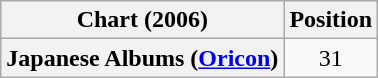<table class="wikitable plainrowheaders" style="text-align:center">
<tr>
<th>Chart (2006)</th>
<th>Position</th>
</tr>
<tr>
<th scope="row">Japanese Albums (<a href='#'>Oricon</a>)</th>
<td>31</td>
</tr>
</table>
